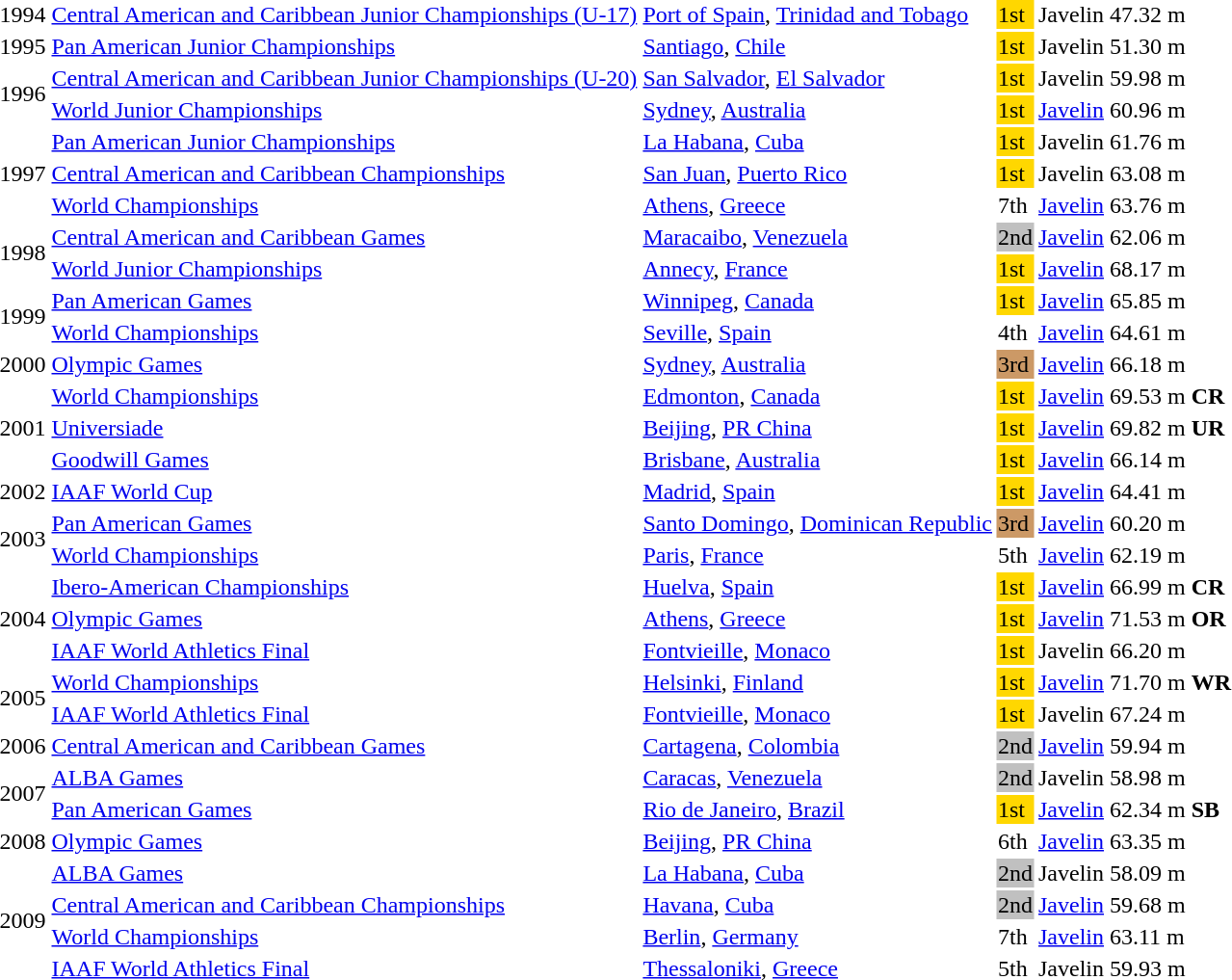<table>
<tr>
<td>1994</td>
<td><a href='#'>Central American and Caribbean Junior Championships (U-17)</a></td>
<td><a href='#'>Port of Spain</a>, <a href='#'>Trinidad and Tobago</a></td>
<td bgcolor=gold>1st</td>
<td>Javelin</td>
<td>47.32 m</td>
</tr>
<tr>
<td>1995</td>
<td><a href='#'>Pan American Junior Championships</a></td>
<td><a href='#'>Santiago</a>, <a href='#'>Chile</a></td>
<td bgcolor=gold>1st</td>
<td>Javelin</td>
<td>51.30 m</td>
</tr>
<tr>
<td rowspan = "2">1996</td>
<td><a href='#'>Central American and Caribbean Junior Championships (U-20)</a></td>
<td><a href='#'>San Salvador</a>, <a href='#'>El Salvador</a></td>
<td bgcolor=gold>1st</td>
<td>Javelin</td>
<td>59.98 m</td>
</tr>
<tr>
<td><a href='#'>World Junior Championships</a></td>
<td><a href='#'>Sydney</a>, <a href='#'>Australia</a></td>
<td bgcolor=gold>1st</td>
<td><a href='#'>Javelin</a></td>
<td>60.96 m</td>
</tr>
<tr>
<td rowspan=3>1997</td>
<td><a href='#'>Pan American Junior Championships</a></td>
<td><a href='#'>La Habana</a>, <a href='#'>Cuba</a></td>
<td bgcolor=gold>1st</td>
<td>Javelin</td>
<td>61.76 m</td>
</tr>
<tr>
<td><a href='#'>Central American and Caribbean Championships</a></td>
<td><a href='#'>San Juan</a>, <a href='#'>Puerto Rico</a></td>
<td bgcolor=gold>1st</td>
<td>Javelin</td>
<td>63.08 m</td>
</tr>
<tr>
<td><a href='#'>World Championships</a></td>
<td><a href='#'>Athens</a>, <a href='#'>Greece</a></td>
<td>7th</td>
<td><a href='#'>Javelin</a></td>
<td>63.76 m</td>
</tr>
<tr>
<td rowspan=2>1998</td>
<td><a href='#'>Central American and Caribbean Games</a></td>
<td><a href='#'>Maracaibo</a>, <a href='#'>Venezuela</a></td>
<td bgcolor=silver>2nd</td>
<td><a href='#'>Javelin</a></td>
<td>62.06 m</td>
</tr>
<tr>
<td><a href='#'>World Junior Championships</a></td>
<td><a href='#'>Annecy</a>, <a href='#'>France</a></td>
<td bgcolor=gold>1st</td>
<td><a href='#'>Javelin</a></td>
<td>68.17 m</td>
</tr>
<tr>
<td rowspan = "2">1999</td>
<td><a href='#'>Pan American Games</a></td>
<td><a href='#'>Winnipeg</a>, <a href='#'>Canada</a></td>
<td bgcolor=gold>1st</td>
<td><a href='#'>Javelin</a></td>
<td>65.85 m</td>
</tr>
<tr>
<td><a href='#'>World Championships</a></td>
<td><a href='#'>Seville</a>, <a href='#'>Spain</a></td>
<td>4th</td>
<td><a href='#'>Javelin</a></td>
<td>64.61 m</td>
</tr>
<tr>
<td>2000</td>
<td><a href='#'>Olympic Games</a></td>
<td><a href='#'>Sydney</a>, <a href='#'>Australia</a></td>
<td bgcolor=cc9966>3rd</td>
<td><a href='#'>Javelin</a></td>
<td>66.18 m</td>
</tr>
<tr>
<td rowspan = "3">2001</td>
<td><a href='#'>World Championships</a></td>
<td><a href='#'>Edmonton</a>, <a href='#'>Canada</a></td>
<td bgcolor=gold>1st</td>
<td><a href='#'>Javelin</a></td>
<td>69.53 m <strong>CR</strong></td>
</tr>
<tr>
<td><a href='#'>Universiade</a></td>
<td><a href='#'>Beijing</a>, <a href='#'>PR China</a></td>
<td bgcolor=gold>1st</td>
<td><a href='#'>Javelin</a></td>
<td>69.82 m <strong>UR</strong></td>
</tr>
<tr>
<td><a href='#'>Goodwill Games</a></td>
<td><a href='#'>Brisbane</a>, <a href='#'>Australia</a></td>
<td bgcolor=gold>1st</td>
<td><a href='#'>Javelin</a></td>
<td>66.14 m</td>
</tr>
<tr>
<td>2002</td>
<td><a href='#'>IAAF World Cup</a></td>
<td><a href='#'>Madrid</a>, <a href='#'>Spain</a></td>
<td bgcolor=gold>1st</td>
<td><a href='#'>Javelin</a></td>
<td>64.41 m</td>
</tr>
<tr>
<td rowspan = "2">2003</td>
<td><a href='#'>Pan American Games</a></td>
<td><a href='#'>Santo Domingo</a>, <a href='#'>Dominican Republic</a></td>
<td bgcolor=cc9966>3rd</td>
<td><a href='#'>Javelin</a></td>
<td>60.20 m</td>
</tr>
<tr>
<td><a href='#'>World Championships</a></td>
<td><a href='#'>Paris</a>, <a href='#'>France</a></td>
<td>5th</td>
<td><a href='#'>Javelin</a></td>
<td>62.19 m</td>
</tr>
<tr>
<td rowspan = "3">2004</td>
<td><a href='#'>Ibero-American Championships</a></td>
<td><a href='#'>Huelva</a>, <a href='#'>Spain</a></td>
<td bgcolor=gold>1st</td>
<td><a href='#'>Javelin</a></td>
<td>66.99 m <strong>CR</strong></td>
</tr>
<tr>
<td><a href='#'>Olympic Games</a></td>
<td><a href='#'>Athens</a>, <a href='#'>Greece</a></td>
<td bgcolor=gold>1st</td>
<td><a href='#'>Javelin</a></td>
<td>71.53 m <strong>OR</strong></td>
</tr>
<tr>
<td><a href='#'>IAAF World Athletics Final</a></td>
<td><a href='#'>Fontvieille</a>, <a href='#'>Monaco</a></td>
<td bgcolor=gold>1st</td>
<td>Javelin</td>
<td>66.20 m</td>
</tr>
<tr>
<td rowspan=2>2005</td>
<td><a href='#'>World Championships</a></td>
<td><a href='#'>Helsinki</a>, <a href='#'>Finland</a></td>
<td bgcolor=gold>1st</td>
<td><a href='#'>Javelin</a></td>
<td>71.70 m <strong>WR</strong></td>
</tr>
<tr>
<td><a href='#'>IAAF World Athletics Final</a></td>
<td><a href='#'>Fontvieille</a>, <a href='#'>Monaco</a></td>
<td bgcolor=gold>1st</td>
<td>Javelin</td>
<td>67.24 m</td>
</tr>
<tr>
<td>2006</td>
<td><a href='#'>Central American and Caribbean Games</a></td>
<td><a href='#'>Cartagena</a>, <a href='#'>Colombia</a></td>
<td bgcolor=silver>2nd</td>
<td><a href='#'>Javelin</a></td>
<td>59.94 m</td>
</tr>
<tr>
<td rowspan=2>2007</td>
<td><a href='#'>ALBA Games</a></td>
<td><a href='#'>Caracas</a>, <a href='#'>Venezuela</a></td>
<td bgcolor=silver>2nd</td>
<td>Javelin</td>
<td>58.98 m</td>
</tr>
<tr>
<td><a href='#'>Pan American Games</a></td>
<td><a href='#'>Rio de Janeiro</a>, <a href='#'>Brazil</a></td>
<td bgcolor=gold>1st</td>
<td><a href='#'>Javelin</a></td>
<td>62.34 m <strong>SB</strong></td>
</tr>
<tr>
<td>2008</td>
<td><a href='#'>Olympic Games</a></td>
<td><a href='#'>Beijing</a>, <a href='#'>PR China</a></td>
<td>6th</td>
<td><a href='#'>Javelin</a></td>
<td>63.35 m</td>
</tr>
<tr>
<td rowspan=4>2009</td>
<td><a href='#'>ALBA Games</a></td>
<td><a href='#'>La Habana</a>, <a href='#'>Cuba</a></td>
<td bgcolor=silver>2nd</td>
<td>Javelin</td>
<td>58.09 m</td>
</tr>
<tr>
<td><a href='#'>Central American and Caribbean Championships</a></td>
<td><a href='#'>Havana</a>, <a href='#'>Cuba</a></td>
<td bgcolor=silver>2nd</td>
<td><a href='#'>Javelin</a></td>
<td>59.68 m</td>
</tr>
<tr>
<td><a href='#'>World Championships</a></td>
<td><a href='#'>Berlin</a>, <a href='#'>Germany</a></td>
<td>7th</td>
<td><a href='#'>Javelin</a></td>
<td>63.11 m</td>
</tr>
<tr>
<td><a href='#'>IAAF World Athletics Final</a></td>
<td><a href='#'>Thessaloniki</a>, <a href='#'>Greece</a></td>
<td>5th</td>
<td>Javelin</td>
<td>59.93 m</td>
</tr>
</table>
